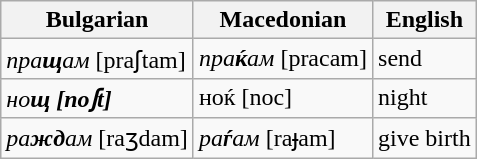<table class="wikitable">
<tr>
<th>Bulgarian</th>
<th>Macedonian</th>
<th>English</th>
</tr>
<tr>
<td><em>пра<strong>щ</strong>ам</em> [praʃtam]</td>
<td><em>пра<strong>ќ</strong>ам</em> [pracam]</td>
<td>send</td>
</tr>
<tr>
<td><em>но<strong>щ<strong><em> [noʃt]</td>
<td></em>но</strong>ќ</em></strong> [noc]</td>
<td>night</td>
</tr>
<tr>
<td><em>ра<strong>жд</strong>ам</em> [raʒdam]</td>
<td><em>ра<strong>ѓ</strong>ам</em> [raɟam]</td>
<td>give birth</td>
</tr>
</table>
